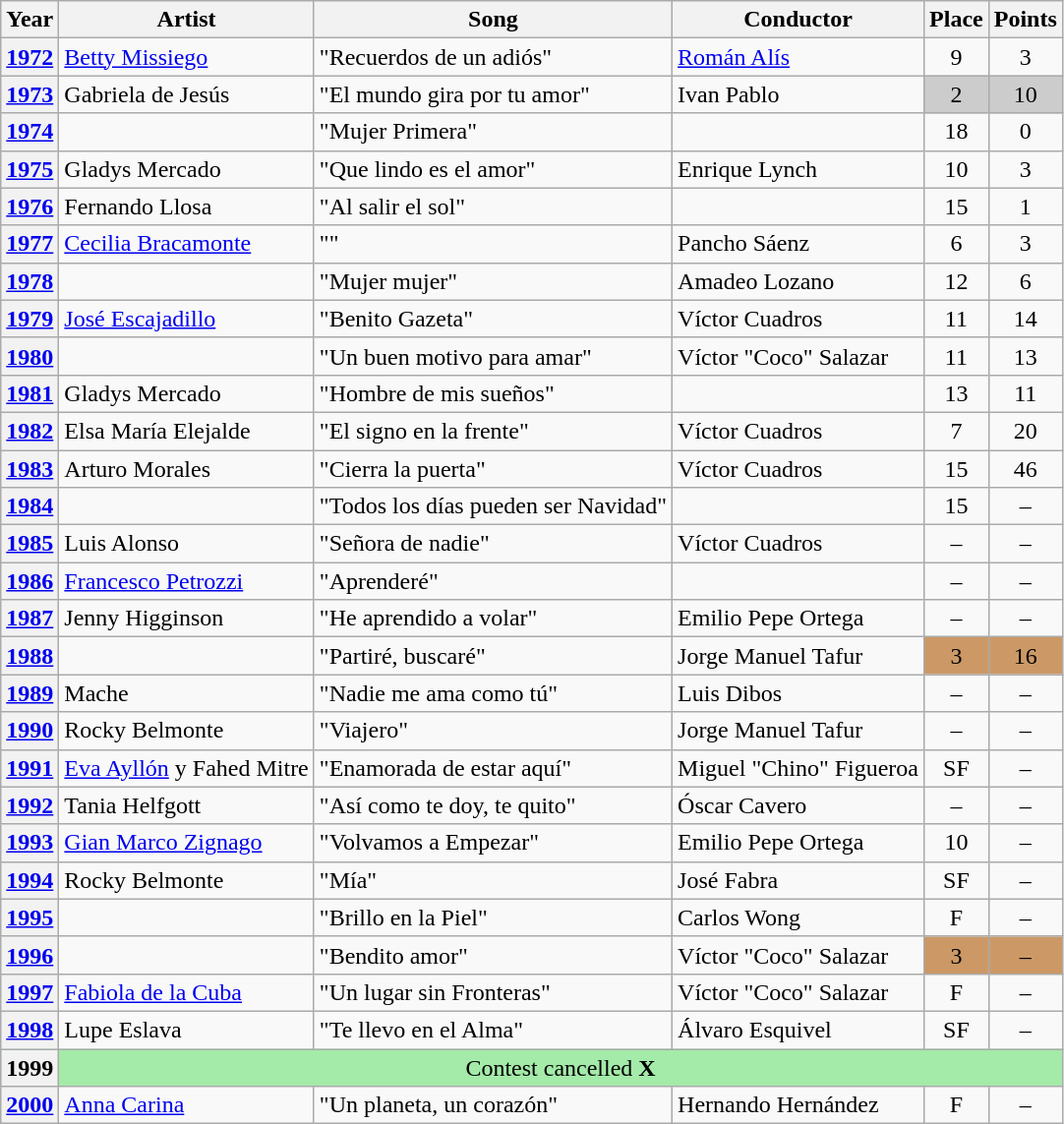<table class="wikitable sortable plainrowheaders">
<tr>
<th scope="col">Year</th>
<th scope="col">Artist</th>
<th scope="col">Song</th>
<th scope="col">Conductor</th>
<th scope="col" data-sort-type="number">Place</th>
<th scope="col" data-sort-type="number">Points</th>
</tr>
<tr>
<th scope="row" style="text-align:center;"><a href='#'>1972</a></th>
<td><a href='#'>Betty Missiego</a></td>
<td>"Recuerdos de un adiós"</td>
<td><a href='#'>Román Alís</a></td>
<td style="text-align:center;">9</td>
<td style="text-align:center;">3</td>
</tr>
<tr>
<th scope="row" style="text-align:center;"><a href='#'>1973</a></th>
<td>Gabriela de Jesús</td>
<td>"El mundo gira por tu amor"</td>
<td>Ivan Pablo</td>
<td style="text-align:center; background-color:#CCC;">2</td>
<td style="text-align:center; background-color:#CCC;">10</td>
</tr>
<tr>
<th scope="row" style="text-align:center;"><a href='#'>1974</a></th>
<td></td>
<td>"Mujer Primera"</td>
<td></td>
<td style="text-align:center;">18</td>
<td style="text-align:center;">0</td>
</tr>
<tr>
<th scope="row" style="text-align:center;"><a href='#'>1975</a></th>
<td>Gladys Mercado</td>
<td>"Que lindo es el amor"</td>
<td>Enrique Lynch</td>
<td style="text-align:center;">10</td>
<td style="text-align:center;">3</td>
</tr>
<tr>
<th scope="row" style="text-align:center;"><a href='#'>1976</a></th>
<td>Fernando Llosa</td>
<td>"Al salir el sol"</td>
<td></td>
<td style="text-align:center;">15</td>
<td style="text-align:center;">1</td>
</tr>
<tr>
<th scope="row" style="text-align:center;"><a href='#'>1977</a></th>
<td><a href='#'>Cecilia Bracamonte</a></td>
<td>""</td>
<td>Pancho Sáenz</td>
<td style="text-align:center;">6</td>
<td style="text-align:center;">3</td>
</tr>
<tr>
<th scope="row" style="text-align:center;"><a href='#'>1978</a></th>
<td></td>
<td>"Mujer mujer"</td>
<td>Amadeo Lozano</td>
<td style="text-align:center;">12</td>
<td style="text-align:center;">6</td>
</tr>
<tr>
<th scope="row" style="text-align:center;"><a href='#'>1979</a></th>
<td><a href='#'>José Escajadillo</a></td>
<td>"Benito Gazeta"</td>
<td>Víctor Cuadros</td>
<td style="text-align:center;">11</td>
<td style="text-align:center;">14</td>
</tr>
<tr>
<th scope="row" style="text-align:center;"><a href='#'>1980</a></th>
<td></td>
<td>"Un buen motivo para amar"</td>
<td>Víctor "Coco" Salazar</td>
<td style="text-align:center;">11</td>
<td style="text-align:center;">13</td>
</tr>
<tr>
<th scope="row" style="text-align:center;"><a href='#'>1981</a></th>
<td>Gladys Mercado</td>
<td>"Hombre de mis sueños"</td>
<td></td>
<td style="text-align:center;">13</td>
<td style="text-align:center;">11</td>
</tr>
<tr>
<th scope="row" style="text-align:center;"><a href='#'>1982</a></th>
<td>Elsa María Elejalde</td>
<td>"El signo en la frente"</td>
<td>Víctor Cuadros</td>
<td style="text-align:center;">7</td>
<td style="text-align:center;">20</td>
</tr>
<tr>
<th scope="row" style="text-align:center;"><a href='#'>1983</a></th>
<td>Arturo Morales</td>
<td>"Cierra la puerta"</td>
<td>Víctor Cuadros</td>
<td style="text-align:center;">15</td>
<td style="text-align:center;">46</td>
</tr>
<tr>
<th scope="row" style="text-align:center;"><a href='#'>1984</a></th>
<td></td>
<td>"Todos los días pueden ser Navidad"</td>
<td></td>
<td style="text-align:center;">15</td>
<td style="text-align:center;">–</td>
</tr>
<tr>
<th scope="row" style="text-align:center;"><a href='#'>1985</a></th>
<td>Luis Alonso</td>
<td>"Señora de nadie"</td>
<td>Víctor Cuadros</td>
<td style="text-align:center;">–</td>
<td style="text-align:center;">–</td>
</tr>
<tr>
<th scope="row" style="text-align:center;"><a href='#'>1986</a></th>
<td><a href='#'>Francesco Petrozzi</a></td>
<td>"Aprenderé"</td>
<td></td>
<td style="text-align:center;">–</td>
<td style="text-align:center;">–</td>
</tr>
<tr>
<th scope="row" style="text-align:center;"><a href='#'>1987</a></th>
<td>Jenny Higginson</td>
<td>"He aprendido a volar"</td>
<td>Emilio Pepe Ortega</td>
<td style="text-align:center;">–</td>
<td style="text-align:center;">–</td>
</tr>
<tr>
<th scope="row" style="text-align:center;"><a href='#'>1988</a></th>
<td></td>
<td>"Partiré, buscaré"</td>
<td>Jorge Manuel Tafur</td>
<td style="text-align:center; background-color:#C96;">3</td>
<td style="text-align:center; background-color:#C96;">16</td>
</tr>
<tr>
<th scope="row" style="text-align:center;"><a href='#'>1989</a></th>
<td>Mache</td>
<td>"Nadie me ama como tú"</td>
<td>Luis Dibos</td>
<td style="text-align:center;">–</td>
<td style="text-align:center;">–</td>
</tr>
<tr>
<th scope="row" style="text-align:center;"><a href='#'>1990</a></th>
<td>Rocky Belmonte</td>
<td>"Viajero"</td>
<td>Jorge Manuel Tafur</td>
<td style="text-align:center;">–</td>
<td style="text-align:center;">–</td>
</tr>
<tr>
<th scope="row" style="text-align:center;"><a href='#'>1991</a></th>
<td><a href='#'>Eva Ayllón</a> y Fahed Mitre</td>
<td>"Enamorada de estar aquí"</td>
<td>Miguel "Chino" Figueroa</td>
<td style="text-align:center;">SF</td>
<td style="text-align:center;">–</td>
</tr>
<tr>
<th scope="row" style="text-align:center;"><a href='#'>1992</a></th>
<td>Tania Helfgott</td>
<td>"Así como te doy, te quito"</td>
<td>Óscar Cavero</td>
<td style="text-align:center;">–</td>
<td style="text-align:center;">–</td>
</tr>
<tr>
<th scope="row" style="text-align:center;"><a href='#'>1993</a></th>
<td><a href='#'>Gian Marco Zignago</a></td>
<td>"Volvamos a Empezar"</td>
<td>Emilio Pepe Ortega</td>
<td style="text-align:center;">10</td>
<td style="text-align:center;">–</td>
</tr>
<tr>
<th scope="row" style="text-align:center;"><a href='#'>1994</a></th>
<td>Rocky Belmonte</td>
<td>"Mía"</td>
<td>José Fabra</td>
<td style="text-align:center;">SF</td>
<td style="text-align:center;">–</td>
</tr>
<tr>
<th scope="row" style="text-align:center;"><a href='#'>1995</a></th>
<td></td>
<td>"Brillo en la Piel"</td>
<td>Carlos Wong</td>
<td style="text-align:center;">F</td>
<td style="text-align:center;">–</td>
</tr>
<tr>
<th scope="row" style="text-align:center;"><a href='#'>1996</a></th>
<td></td>
<td>"Bendito amor"</td>
<td>Víctor "Coco" Salazar</td>
<td style="text-align:center; background-color:#C96;">3</td>
<td style="text-align:center; background-color:#C96;">–</td>
</tr>
<tr>
<th scope="row" style="text-align:center;"><a href='#'>1997</a></th>
<td><a href='#'>Fabiola de la Cuba</a></td>
<td>"Un lugar sin Fronteras"</td>
<td>Víctor "Coco" Salazar</td>
<td style="text-align:center;">F</td>
<td style="text-align:center;">–</td>
</tr>
<tr>
<th scope="row" style="text-align:center;"><a href='#'>1998</a></th>
<td>Lupe Eslava</td>
<td>"Te llevo en el Alma"</td>
<td>Álvaro Esquivel</td>
<td style="text-align:center;">SF</td>
<td style="text-align:center;">–</td>
</tr>
<tr style="background-color:#A4EAA9;">
<th scope="row" style="text-align:center;">1999</th>
<td colspan="5" style="text-align:center;">Contest cancelled <strong>X</strong></td>
</tr>
<tr>
<th scope="row" style="text-align:center;"><a href='#'>2000</a></th>
<td><a href='#'>Anna Carina</a></td>
<td>"Un planeta, un corazón"</td>
<td>Hernando Hernández</td>
<td style="text-align:center;">F</td>
<td style="text-align:center;">–</td>
</tr>
</table>
